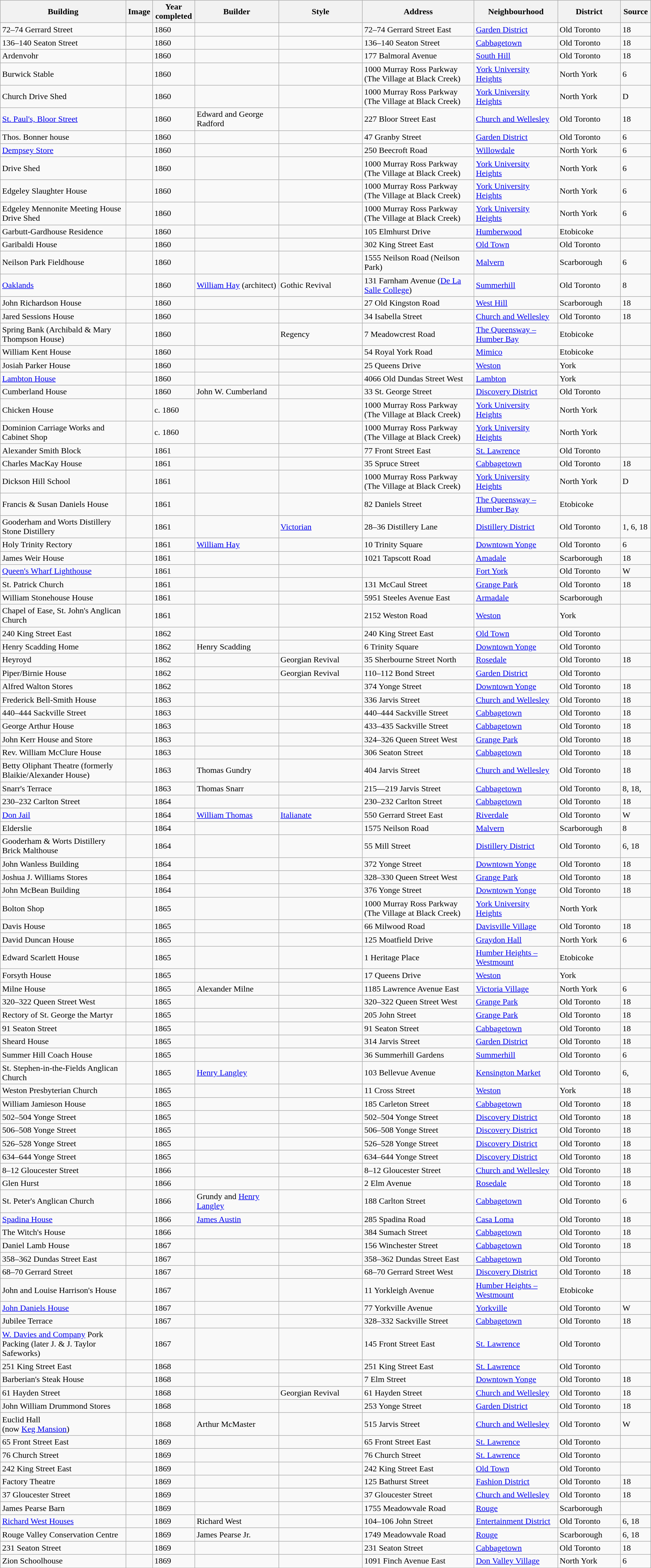<table class="wikitable sortable plainrowheaders">
<tr>
<th scope=col width=18%>Building</th>
<th scope=col width=1% class="unsortable">Image</th>
<th scope=col width=4%>Year completed</th>
<th scope=col width=12%>Builder</th>
<th scope=col width=12%>Style</th>
<th scope=col width=16%>Address</th>
<th scope=col width=12%>Neighbourhood</th>
<th scope=col width=9%>District</th>
<th scope=col width=4%>Source</th>
</tr>
<tr>
<td>72–74 Gerrard Street</td>
<td></td>
<td>1860</td>
<td></td>
<td></td>
<td>72–74 Gerrard Street East</td>
<td><a href='#'>Garden District</a></td>
<td>Old Toronto</td>
<td>18</td>
</tr>
<tr>
<td>136–140 Seaton Street</td>
<td></td>
<td>1860</td>
<td></td>
<td></td>
<td>136–140 Seaton Street</td>
<td><a href='#'>Cabbagetown</a></td>
<td>Old Toronto</td>
<td>18</td>
</tr>
<tr>
<td>Ardenvohr</td>
<td></td>
<td>1860</td>
<td></td>
<td></td>
<td>177 Balmoral Avenue</td>
<td><a href='#'>South Hill</a></td>
<td>Old Toronto</td>
<td>18</td>
</tr>
<tr>
<td>Burwick Stable</td>
<td></td>
<td>1860</td>
<td></td>
<td></td>
<td>1000 Murray Ross Parkway (The Village at Black Creek)</td>
<td><a href='#'>York University Heights</a></td>
<td>North York</td>
<td>6</td>
</tr>
<tr>
<td>Church Drive Shed</td>
<td></td>
<td>1860</td>
<td></td>
<td></td>
<td>1000 Murray Ross Parkway (The Village at Black Creek)</td>
<td><a href='#'>York University Heights</a></td>
<td>North York</td>
<td>D</td>
</tr>
<tr>
<td><a href='#'>St. Paul's, Bloor Street</a></td>
<td></td>
<td>1860</td>
<td>Edward and George Radford</td>
<td></td>
<td>227 Bloor Street East</td>
<td><a href='#'>Church and Wellesley</a></td>
<td>Old Toronto</td>
<td>18</td>
</tr>
<tr>
<td>Thos. Bonner house</td>
<td></td>
<td>1860</td>
<td></td>
<td></td>
<td>47 Granby Street</td>
<td><a href='#'>Garden District</a></td>
<td>Old Toronto</td>
<td>6</td>
</tr>
<tr>
<td><a href='#'>Dempsey Store</a></td>
<td></td>
<td>1860</td>
<td></td>
<td></td>
<td>250 Beecroft Road</td>
<td><a href='#'>Willowdale</a></td>
<td>North York</td>
<td>6</td>
</tr>
<tr>
<td>Drive Shed</td>
<td></td>
<td>1860</td>
<td></td>
<td></td>
<td>1000 Murray Ross Parkway (The Village at Black Creek)</td>
<td><a href='#'>York University Heights</a></td>
<td>North York</td>
<td>6</td>
</tr>
<tr>
<td>Edgeley Slaughter House</td>
<td></td>
<td>1860</td>
<td></td>
<td></td>
<td>1000 Murray Ross Parkway (The Village at Black Creek)</td>
<td><a href='#'>York University Heights</a></td>
<td>North York</td>
<td>6</td>
</tr>
<tr>
<td>Edgeley Mennonite Meeting House Drive Shed</td>
<td></td>
<td>1860</td>
<td></td>
<td></td>
<td>1000 Murray Ross Parkway (The Village at Black Creek)</td>
<td><a href='#'>York University Heights</a></td>
<td>North York</td>
<td>6</td>
</tr>
<tr>
<td>Garbutt-Gardhouse Residence</td>
<td></td>
<td>1860</td>
<td></td>
<td></td>
<td>105 Elmhurst Drive</td>
<td><a href='#'>Humberwood</a></td>
<td>Etobicoke</td>
<td></td>
</tr>
<tr>
<td>Garibaldi House</td>
<td></td>
<td>1860</td>
<td></td>
<td></td>
<td>302 King Street East</td>
<td><a href='#'>Old Town</a></td>
<td>Old Toronto</td>
<td></td>
</tr>
<tr>
<td>Neilson Park Fieldhouse</td>
<td></td>
<td>1860</td>
<td></td>
<td></td>
<td>1555 Neilson Road (Neilson Park)</td>
<td><a href='#'>Malvern</a></td>
<td>Scarborough</td>
<td>6</td>
</tr>
<tr>
<td><a href='#'>Oaklands</a></td>
<td></td>
<td>1860</td>
<td><a href='#'>William Hay</a> (architect)</td>
<td>Gothic Revival</td>
<td>131 Farnham Avenue (<a href='#'>De La Salle College</a>)</td>
<td><a href='#'>Summerhill</a></td>
<td>Old Toronto</td>
<td>8</td>
</tr>
<tr>
<td>John Richardson House</td>
<td></td>
<td>1860</td>
<td></td>
<td></td>
<td>27 Old Kingston Road</td>
<td><a href='#'>West Hill</a></td>
<td>Scarborough</td>
<td>18</td>
</tr>
<tr>
<td>Jared Sessions House</td>
<td></td>
<td>1860</td>
<td></td>
<td></td>
<td>34 Isabella Street</td>
<td><a href='#'>Church and Wellesley</a></td>
<td>Old Toronto</td>
<td>18</td>
</tr>
<tr>
<td>Spring Bank (Archibald & Mary Thompson House)</td>
<td></td>
<td>1860</td>
<td></td>
<td>Regency</td>
<td>7 Meadowcrest Road</td>
<td><a href='#'>The Queensway – Humber Bay</a></td>
<td>Etobicoke</td>
<td></td>
</tr>
<tr>
<td>William Kent House</td>
<td></td>
<td>1860</td>
<td></td>
<td></td>
<td>54 Royal York Road</td>
<td><a href='#'>Mimico</a></td>
<td>Etobicoke</td>
<td></td>
</tr>
<tr>
<td>Josiah Parker House</td>
<td></td>
<td>1860</td>
<td></td>
<td></td>
<td>25 Queens Drive</td>
<td><a href='#'>Weston</a></td>
<td>York</td>
<td></td>
</tr>
<tr>
<td><a href='#'>Lambton House</a></td>
<td></td>
<td>1860</td>
<td></td>
<td></td>
<td>4066 Old Dundas Street West</td>
<td><a href='#'>Lambton</a></td>
<td>York</td>
<td></td>
</tr>
<tr>
<td>Cumberland House</td>
<td></td>
<td>1860</td>
<td>John W. Cumberland</td>
<td></td>
<td>33 St. George Street</td>
<td><a href='#'>Discovery District</a></td>
<td>Old Toronto</td>
<td></td>
</tr>
<tr>
<td>Chicken House</td>
<td></td>
<td>c. 1860</td>
<td></td>
<td></td>
<td>1000 Murray Ross Parkway (The Village at Black Creek)</td>
<td><a href='#'>York University Heights</a></td>
<td>North York</td>
<td></td>
</tr>
<tr>
<td>Dominion Carriage Works and Cabinet Shop</td>
<td></td>
<td>c. 1860</td>
<td></td>
<td></td>
<td>1000 Murray Ross Parkway (The Village at Black Creek)</td>
<td><a href='#'>York University Heights</a></td>
<td>North York</td>
<td></td>
</tr>
<tr>
<td>Alexander Smith Block</td>
<td></td>
<td>1861</td>
<td></td>
<td></td>
<td>77 Front Street East</td>
<td><a href='#'>St. Lawrence</a></td>
<td>Old Toronto</td>
<td></td>
</tr>
<tr>
<td>Charles MacKay House</td>
<td></td>
<td>1861</td>
<td></td>
<td></td>
<td>35 Spruce Street</td>
<td><a href='#'>Cabbagetown</a></td>
<td>Old Toronto</td>
<td>18</td>
</tr>
<tr>
<td>Dickson Hill School</td>
<td></td>
<td>1861</td>
<td></td>
<td></td>
<td>1000 Murray Ross Parkway (The Village at Black Creek)</td>
<td><a href='#'>York University Heights</a></td>
<td>North York</td>
<td>D</td>
</tr>
<tr>
<td>Francis & Susan Daniels House</td>
<td></td>
<td>1861</td>
<td></td>
<td></td>
<td>82 Daniels Street</td>
<td><a href='#'>The Queensway – Humber Bay</a></td>
<td>Etobicoke</td>
<td></td>
</tr>
<tr>
<td>Gooderham and Worts Distillery Stone Distillery</td>
<td></td>
<td>1861</td>
<td></td>
<td><a href='#'>Victorian</a></td>
<td>28–36 Distillery Lane</td>
<td><a href='#'>Distillery District</a></td>
<td>Old Toronto</td>
<td>1, 6, 18</td>
</tr>
<tr>
<td>Holy Trinity Rectory</td>
<td></td>
<td>1861</td>
<td><a href='#'>William Hay</a></td>
<td></td>
<td>10 Trinity Square</td>
<td><a href='#'>Downtown Yonge</a></td>
<td>Old Toronto</td>
<td>6</td>
</tr>
<tr>
<td>James Weir House</td>
<td></td>
<td>1861</td>
<td></td>
<td></td>
<td>1021 Tapscott Road</td>
<td><a href='#'>Amadale</a></td>
<td>Scarborough</td>
<td>18</td>
</tr>
<tr>
<td><a href='#'>Queen's Wharf Lighthouse</a></td>
<td></td>
<td>1861</td>
<td></td>
<td></td>
<td></td>
<td><a href='#'>Fort York</a></td>
<td>Old Toronto</td>
<td>W</td>
</tr>
<tr>
<td>St. Patrick Church</td>
<td></td>
<td>1861</td>
<td></td>
<td></td>
<td>131 McCaul Street</td>
<td><a href='#'>Grange Park</a></td>
<td>Old Toronto</td>
<td>18</td>
</tr>
<tr>
<td>William Stonehouse House</td>
<td></td>
<td>1861</td>
<td></td>
<td></td>
<td>5951 Steeles Avenue East</td>
<td><a href='#'>Armadale</a></td>
<td>Scarborough</td>
</tr>
<tr>
<td>Chapel of Ease, St. John's Anglican Church</td>
<td></td>
<td>1861</td>
<td></td>
<td></td>
<td>2152 Weston Road</td>
<td><a href='#'>Weston</a></td>
<td>York</td>
<td></td>
</tr>
<tr>
<td>240 King Street East</td>
<td></td>
<td>1862</td>
<td></td>
<td></td>
<td>240 King Street East</td>
<td><a href='#'>Old Town</a></td>
<td>Old Toronto</td>
<td></td>
</tr>
<tr>
<td>Henry Scadding Home</td>
<td></td>
<td>1862</td>
<td>Henry Scadding</td>
<td></td>
<td>6 Trinity Square</td>
<td><a href='#'>Downtown Yonge</a></td>
<td>Old Toronto</td>
<td></td>
</tr>
<tr>
<td>Heyroyd</td>
<td></td>
<td>1862</td>
<td></td>
<td>Georgian Revival</td>
<td>35 Sherbourne Street North</td>
<td><a href='#'>Rosedale</a></td>
<td>Old Toronto</td>
<td>18</td>
</tr>
<tr>
<td>Piper/Birnie House</td>
<td></td>
<td>1862</td>
<td></td>
<td>Georgian Revival</td>
<td>110–112 Bond Street</td>
<td><a href='#'>Garden District</a></td>
<td>Old Toronto</td>
<td></td>
</tr>
<tr>
<td>Alfred Walton Stores</td>
<td></td>
<td>1862</td>
<td></td>
<td></td>
<td>374 Yonge Street</td>
<td><a href='#'>Downtown Yonge</a></td>
<td>Old Toronto</td>
<td>18</td>
</tr>
<tr>
<td>Frederick Bell-Smith House</td>
<td></td>
<td>1863</td>
<td></td>
<td></td>
<td>336 Jarvis Street</td>
<td><a href='#'>Church and Wellesley</a></td>
<td>Old Toronto</td>
<td>18</td>
</tr>
<tr>
<td>440–444 Sackville Street</td>
<td></td>
<td>1863</td>
<td></td>
<td></td>
<td>440–444 Sackville Street</td>
<td><a href='#'>Cabbagetown</a></td>
<td>Old Toronto</td>
<td>18</td>
</tr>
<tr>
<td>George Arthur House</td>
<td></td>
<td>1863</td>
<td></td>
<td></td>
<td>433–435 Sackville Street</td>
<td><a href='#'>Cabbagetown</a></td>
<td>Old Toronto</td>
<td>18</td>
</tr>
<tr>
<td>John Kerr House and Store</td>
<td></td>
<td>1863</td>
<td></td>
<td></td>
<td>324–326 Queen Street West</td>
<td><a href='#'>Grange Park</a></td>
<td>Old Toronto</td>
<td>18</td>
</tr>
<tr>
<td>Rev. William McClure House</td>
<td></td>
<td>1863</td>
<td></td>
<td></td>
<td>306 Seaton Street</td>
<td><a href='#'>Cabbagetown</a></td>
<td>Old Toronto</td>
<td>18</td>
</tr>
<tr>
<td>Betty Oliphant Theatre (formerly Blaikie/Alexander House)</td>
<td></td>
<td>1863</td>
<td>Thomas Gundry</td>
<td></td>
<td>404 Jarvis Street</td>
<td><a href='#'>Church and Wellesley</a></td>
<td>Old Toronto</td>
<td>18</td>
</tr>
<tr>
<td>Snarr's Terrace</td>
<td></td>
<td>1863</td>
<td>Thomas Snarr</td>
<td></td>
<td>215—219 Jarvis Street</td>
<td><a href='#'>Cabbagetown</a></td>
<td>Old Toronto</td>
<td>8, 18,</td>
</tr>
<tr>
<td>230–232 Carlton Street</td>
<td></td>
<td>1864</td>
<td></td>
<td></td>
<td>230–232 Carlton Street</td>
<td><a href='#'>Cabbagetown</a></td>
<td>Old Toronto</td>
<td>18</td>
</tr>
<tr>
<td><a href='#'>Don Jail</a></td>
<td></td>
<td>1864</td>
<td><a href='#'>William Thomas</a></td>
<td><a href='#'>Italianate</a></td>
<td>550 Gerrard Street East</td>
<td><a href='#'>Riverdale</a></td>
<td>Old Toronto</td>
<td>W</td>
</tr>
<tr>
<td>Elderslie</td>
<td></td>
<td>1864</td>
<td></td>
<td></td>
<td>1575 Neilson Road</td>
<td><a href='#'>Malvern</a></td>
<td>Scarborough</td>
<td>8</td>
</tr>
<tr>
<td>Gooderham & Worts Distillery Brick Malthouse</td>
<td></td>
<td>1864</td>
<td></td>
<td></td>
<td>55 Mill Street</td>
<td><a href='#'>Distillery District</a></td>
<td>Old Toronto</td>
<td>6, 18</td>
</tr>
<tr>
<td>John Wanless Building</td>
<td></td>
<td>1864</td>
<td></td>
<td></td>
<td>372 Yonge Street</td>
<td><a href='#'>Downtown Yonge</a></td>
<td>Old Toronto</td>
<td>18</td>
</tr>
<tr>
<td>Joshua J. Williams Stores</td>
<td></td>
<td>1864</td>
<td></td>
<td></td>
<td>328–330 Queen Street West</td>
<td><a href='#'>Grange Park</a></td>
<td>Old Toronto</td>
<td>18</td>
</tr>
<tr>
<td>John McBean Building</td>
<td></td>
<td>1864</td>
<td></td>
<td></td>
<td>376 Yonge Street</td>
<td><a href='#'>Downtown Yonge</a></td>
<td>Old Toronto</td>
<td>18</td>
</tr>
<tr>
<td>Bolton Shop</td>
<td></td>
<td>1865</td>
<td></td>
<td></td>
<td>1000 Murray Ross Parkway (The Village at Black Creek)</td>
<td><a href='#'>York University Heights</a></td>
<td>North York</td>
<td></td>
</tr>
<tr>
<td>Davis House</td>
<td></td>
<td>1865</td>
<td></td>
<td></td>
<td>66 Milwood Road</td>
<td><a href='#'>Davisville Village</a></td>
<td>Old Toronto</td>
<td>18</td>
</tr>
<tr>
<td>David Duncan House</td>
<td></td>
<td>1865</td>
<td></td>
<td></td>
<td>125 Moatfield Drive</td>
<td><a href='#'>Graydon Hall</a></td>
<td>North York</td>
<td>6</td>
</tr>
<tr>
<td>Edward Scarlett House</td>
<td></td>
<td>1865</td>
<td></td>
<td></td>
<td>1 Heritage Place</td>
<td><a href='#'>Humber Heights – Westmount</a></td>
<td>Etobicoke</td>
<td></td>
</tr>
<tr>
<td>Forsyth House</td>
<td></td>
<td>1865</td>
<td></td>
<td></td>
<td>17 Queens Drive</td>
<td><a href='#'>Weston</a></td>
<td>York</td>
<td></td>
</tr>
<tr>
<td>Milne House</td>
<td></td>
<td>1865</td>
<td>Alexander Milne</td>
<td></td>
<td>1185 Lawrence Avenue East</td>
<td><a href='#'>Victoria Village</a></td>
<td>North York</td>
<td>6</td>
</tr>
<tr>
<td>320–322 Queen Street West</td>
<td></td>
<td>1865</td>
<td></td>
<td></td>
<td>320–322 Queen Street West</td>
<td><a href='#'>Grange Park</a></td>
<td>Old Toronto</td>
<td>18</td>
</tr>
<tr>
<td>Rectory of St. George the Martyr</td>
<td></td>
<td>1865</td>
<td></td>
<td></td>
<td>205 John Street</td>
<td><a href='#'>Grange Park</a></td>
<td>Old Toronto</td>
<td>18</td>
</tr>
<tr>
<td>91 Seaton Street</td>
<td></td>
<td>1865</td>
<td></td>
<td></td>
<td>91 Seaton Street</td>
<td><a href='#'>Cabbagetown</a></td>
<td>Old Toronto</td>
<td>18</td>
</tr>
<tr>
<td>Sheard House</td>
<td></td>
<td>1865</td>
<td></td>
<td></td>
<td>314 Jarvis Street</td>
<td><a href='#'>Garden District</a></td>
<td>Old Toronto</td>
<td>18</td>
</tr>
<tr>
<td>Summer Hill Coach House</td>
<td></td>
<td>1865</td>
<td></td>
<td></td>
<td>36 Summerhill Gardens</td>
<td><a href='#'>Summerhill</a></td>
<td>Old Toronto</td>
<td>6</td>
</tr>
<tr>
<td>St. Stephen-in-the-Fields Anglican Church</td>
<td></td>
<td>1865</td>
<td><a href='#'>Henry Langley</a></td>
<td></td>
<td>103 Bellevue Avenue</td>
<td><a href='#'>Kensington Market</a></td>
<td>Old Toronto</td>
<td>6,</td>
</tr>
<tr>
<td>Weston Presbyterian Church</td>
<td></td>
<td>1865</td>
<td></td>
<td></td>
<td>11 Cross Street</td>
<td><a href='#'>Weston</a></td>
<td>York</td>
<td>18</td>
</tr>
<tr>
<td>William Jamieson House</td>
<td></td>
<td>1865</td>
<td></td>
<td></td>
<td>185 Carleton Street</td>
<td><a href='#'>Cabbagetown</a></td>
<td>Old Toronto</td>
<td>18</td>
</tr>
<tr>
<td>502–504 Yonge Street</td>
<td></td>
<td>1865</td>
<td></td>
<td></td>
<td>502–504 Yonge Street</td>
<td><a href='#'>Discovery District</a></td>
<td>Old Toronto</td>
<td>18</td>
</tr>
<tr>
<td>506–508 Yonge Street</td>
<td></td>
<td>1865</td>
<td></td>
<td></td>
<td>506–508 Yonge Street</td>
<td><a href='#'>Discovery District</a></td>
<td>Old Toronto</td>
<td>18</td>
</tr>
<tr>
<td>526–528 Yonge Street</td>
<td></td>
<td>1865</td>
<td></td>
<td></td>
<td>526–528 Yonge Street</td>
<td><a href='#'>Discovery District</a></td>
<td>Old Toronto</td>
<td>18</td>
</tr>
<tr>
<td>634–644 Yonge Street</td>
<td></td>
<td>1865</td>
<td></td>
<td></td>
<td>634–644 Yonge Street</td>
<td><a href='#'>Discovery District</a></td>
<td>Old Toronto</td>
<td>18</td>
</tr>
<tr>
<td>8–12 Gloucester Street</td>
<td></td>
<td>1866</td>
<td></td>
<td></td>
<td>8–12 Gloucester Street</td>
<td><a href='#'>Church and Wellesley</a></td>
<td>Old Toronto</td>
<td>18</td>
</tr>
<tr>
<td>Glen Hurst</td>
<td></td>
<td>1866</td>
<td></td>
<td></td>
<td>2 Elm Avenue</td>
<td><a href='#'>Rosedale</a></td>
<td>Old Toronto</td>
<td>18</td>
</tr>
<tr>
<td>St. Peter's Anglican Church</td>
<td></td>
<td>1866</td>
<td>Grundy and <a href='#'>Henry Langley</a></td>
<td></td>
<td>188 Carlton Street</td>
<td><a href='#'>Cabbagetown</a></td>
<td>Old Toronto</td>
<td>6</td>
</tr>
<tr>
<td><a href='#'>Spadina House</a></td>
<td></td>
<td>1866</td>
<td><a href='#'>James Austin</a></td>
<td></td>
<td>285 Spadina Road</td>
<td><a href='#'>Casa Loma</a></td>
<td>Old Toronto</td>
<td>18</td>
</tr>
<tr>
<td>The Witch's House</td>
<td></td>
<td>1866</td>
<td></td>
<td></td>
<td>384 Sumach Street</td>
<td><a href='#'>Cabbagetown</a></td>
<td>Old Toronto</td>
<td>18</td>
</tr>
<tr>
<td>Daniel Lamb House</td>
<td></td>
<td>1867</td>
<td></td>
<td></td>
<td>156 Winchester Street</td>
<td><a href='#'>Cabbagetown</a></td>
<td>Old Toronto</td>
<td>18</td>
</tr>
<tr>
<td>358–362 Dundas Street East</td>
<td></td>
<td>1867</td>
<td></td>
<td></td>
<td>358–362 Dundas Street East</td>
<td><a href='#'>Cabbagetown</a></td>
<td>Old Toronto</td>
<td></td>
</tr>
<tr>
<td>68–70 Gerrard Street</td>
<td></td>
<td>1867</td>
<td></td>
<td></td>
<td>68–70 Gerrard Street West</td>
<td><a href='#'>Discovery District</a></td>
<td>Old Toronto</td>
<td>18</td>
</tr>
<tr>
<td>John and Louise Harrison's House</td>
<td></td>
<td>1867</td>
<td></td>
<td></td>
<td>11 Yorkleigh Avenue</td>
<td><a href='#'>Humber Heights – Westmount</a></td>
<td>Etobicoke</td>
<td></td>
</tr>
<tr>
<td><a href='#'>John Daniels House</a></td>
<td></td>
<td>1867</td>
<td></td>
<td></td>
<td>77 Yorkville Avenue</td>
<td><a href='#'>Yorkville</a></td>
<td>Old Toronto</td>
<td>W</td>
</tr>
<tr>
<td>Jubilee Terrace</td>
<td></td>
<td>1867</td>
<td></td>
<td></td>
<td>328–332 Sackville Street</td>
<td><a href='#'>Cabbagetown</a></td>
<td>Old Toronto</td>
<td>18</td>
</tr>
<tr>
<td><a href='#'>W. Davies and Company</a> Pork Packing (later J. & J. Taylor Safeworks)</td>
<td></td>
<td>1867</td>
<td></td>
<td></td>
<td>145 Front Street East</td>
<td><a href='#'>St. Lawrence</a></td>
<td>Old Toronto</td>
<td></td>
</tr>
<tr>
<td>251 King Street East</td>
<td></td>
<td>1868</td>
<td></td>
<td></td>
<td>251 King Street East</td>
<td><a href='#'>St. Lawrence</a></td>
<td>Old Toronto</td>
<td></td>
</tr>
<tr>
<td>Barberian's Steak House</td>
<td></td>
<td>1868</td>
<td></td>
<td></td>
<td>7 Elm Street</td>
<td><a href='#'>Downtown Yonge</a></td>
<td>Old Toronto</td>
<td>18</td>
</tr>
<tr>
<td>61 Hayden Street</td>
<td></td>
<td>1868</td>
<td></td>
<td>Georgian Revival</td>
<td>61 Hayden Street</td>
<td><a href='#'>Church and Wellesley</a></td>
<td>Old Toronto</td>
<td>18</td>
</tr>
<tr>
<td>John William Drummond Stores</td>
<td></td>
<td>1868</td>
<td></td>
<td></td>
<td>253 Yonge Street</td>
<td><a href='#'>Garden District</a></td>
<td>Old Toronto</td>
<td>18</td>
</tr>
<tr>
<td>Euclid Hall<br>(now <a href='#'>Keg Mansion</a>)</td>
<td></td>
<td>1868</td>
<td>Arthur McMaster</td>
<td></td>
<td>515 Jarvis Street</td>
<td><a href='#'>Church and Wellesley</a></td>
<td>Old Toronto</td>
<td>W</td>
</tr>
<tr>
<td>65 Front Street East</td>
<td></td>
<td>1869</td>
<td></td>
<td></td>
<td>65 Front Street East</td>
<td><a href='#'>St. Lawrence</a></td>
<td>Old Toronto</td>
<td></td>
</tr>
<tr>
<td>76 Church Street</td>
<td></td>
<td>1869</td>
<td></td>
<td></td>
<td>76 Church Street</td>
<td><a href='#'>St. Lawrence</a></td>
<td>Old Toronto</td>
<td></td>
</tr>
<tr>
<td>242 King Street East</td>
<td></td>
<td>1869</td>
<td></td>
<td></td>
<td>242 King Street East</td>
<td><a href='#'>Old Town</a></td>
<td>Old Toronto</td>
<td></td>
</tr>
<tr>
<td>Factory Theatre</td>
<td></td>
<td>1869</td>
<td></td>
<td></td>
<td>125 Bathurst Street</td>
<td><a href='#'>Fashion District</a></td>
<td>Old Toronto</td>
<td>18</td>
</tr>
<tr>
<td>37 Gloucester Street</td>
<td></td>
<td>1869</td>
<td></td>
<td></td>
<td>37 Gloucester Street</td>
<td><a href='#'>Church and Wellesley</a></td>
<td>Old Toronto</td>
<td>18</td>
</tr>
<tr>
<td>James Pearse Barn</td>
<td></td>
<td>1869</td>
<td></td>
<td></td>
<td>1755 Meadowvale Road</td>
<td><a href='#'>Rouge</a></td>
<td>Scarborough</td>
</tr>
<tr>
<td><a href='#'>Richard West Houses</a></td>
<td></td>
<td>1869</td>
<td>Richard West</td>
<td></td>
<td>104–106 John Street</td>
<td><a href='#'>Entertainment District</a></td>
<td>Old Toronto</td>
<td>6, 18</td>
</tr>
<tr>
<td>Rouge Valley Conservation Centre</td>
<td></td>
<td>1869</td>
<td>James Pearse Jr.</td>
<td></td>
<td>1749 Meadowvale Road</td>
<td><a href='#'>Rouge</a></td>
<td>Scarborough</td>
<td>6, 18</td>
</tr>
<tr>
<td>231 Seaton Street</td>
<td></td>
<td>1869</td>
<td></td>
<td></td>
<td>231 Seaton Street</td>
<td><a href='#'>Cabbagetown</a></td>
<td>Old Toronto</td>
<td>18</td>
</tr>
<tr>
<td>Zion Schoolhouse</td>
<td></td>
<td>1869</td>
<td></td>
<td></td>
<td>1091 Finch Avenue East</td>
<td><a href='#'>Don Valley Village</a></td>
<td>North York</td>
<td>6</td>
</tr>
</table>
